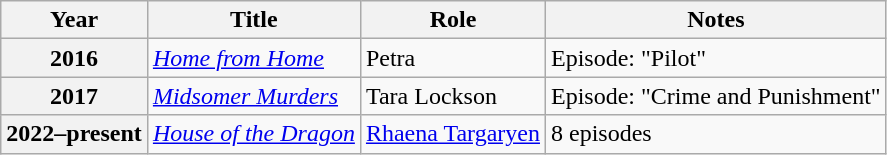<table class="wikitable sortable plainrowheaders">
<tr>
<th scope="col">Year</th>
<th scope="col">Title</th>
<th scope="col">Role</th>
<th scope="col" class="unsortable">Notes</th>
</tr>
<tr>
<th scope="row">2016</th>
<td><em><a href='#'>Home from Home</a></em></td>
<td>Petra</td>
<td>Episode: "Pilot"</td>
</tr>
<tr>
<th scope="row">2017</th>
<td><em><a href='#'>Midsomer Murders</a></em></td>
<td>Tara Lockson</td>
<td>Episode: "Crime and Punishment"</td>
</tr>
<tr>
<th scope="row">2022–present</th>
<td><em><a href='#'>House of the Dragon</a></em></td>
<td><a href='#'>Rhaena Targaryen</a></td>
<td>8 episodes</td>
</tr>
</table>
